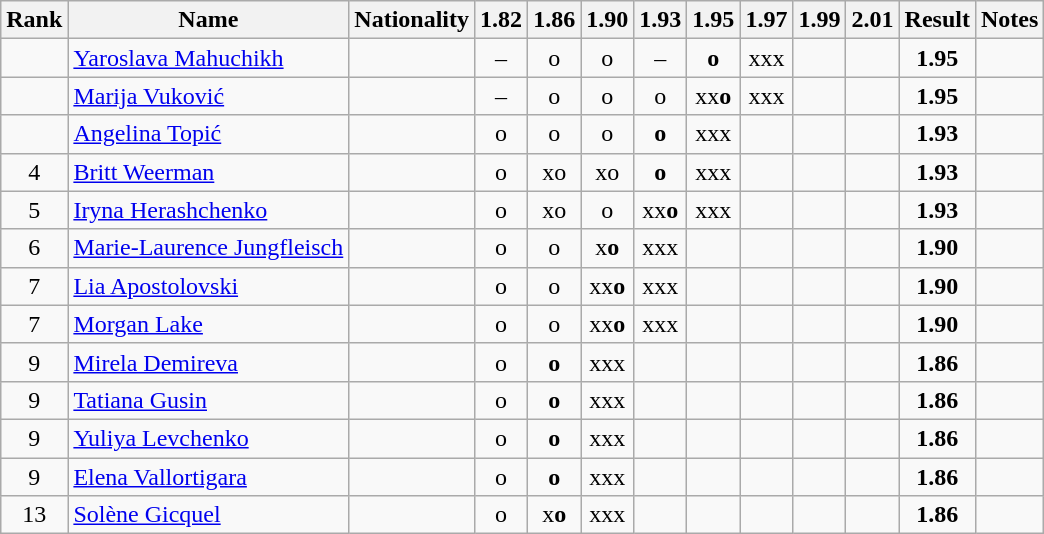<table class="wikitable sortable" style="text-align:center">
<tr>
<th>Rank</th>
<th>Name</th>
<th>Nationality</th>
<th>1.82</th>
<th>1.86</th>
<th>1.90</th>
<th>1.93</th>
<th>1.95</th>
<th>1.97</th>
<th>1.99</th>
<th>2.01</th>
<th>Result</th>
<th>Notes</th>
</tr>
<tr>
<td></td>
<td align=left><a href='#'>Yaroslava Mahuchikh</a></td>
<td align=left></td>
<td>–</td>
<td>o</td>
<td>o</td>
<td>–</td>
<td><strong>o</strong></td>
<td>xxx</td>
<td></td>
<td></td>
<td><strong>1.95</strong></td>
<td></td>
</tr>
<tr>
<td></td>
<td align=left><a href='#'>Marija Vuković</a></td>
<td align=left></td>
<td>–</td>
<td>o</td>
<td>o</td>
<td>o</td>
<td>xx<strong>o</strong></td>
<td>xxx</td>
<td></td>
<td></td>
<td><strong>1.95</strong></td>
<td></td>
</tr>
<tr>
<td></td>
<td align=left><a href='#'>Angelina Topić</a></td>
<td align=left></td>
<td>o</td>
<td>o</td>
<td>o</td>
<td><strong>o</strong></td>
<td>xxx</td>
<td></td>
<td></td>
<td></td>
<td><strong>1.93</strong></td>
<td></td>
</tr>
<tr>
<td>4</td>
<td align=left><a href='#'>Britt Weerman</a></td>
<td align=left></td>
<td>o</td>
<td>xo</td>
<td>xo</td>
<td><strong>o</strong></td>
<td>xxx</td>
<td></td>
<td></td>
<td></td>
<td><strong>1.93</strong></td>
<td></td>
</tr>
<tr>
<td>5</td>
<td align=left><a href='#'>Iryna Herashchenko</a></td>
<td align=left></td>
<td>o</td>
<td>xo</td>
<td>o</td>
<td>xx<strong>o</strong></td>
<td>xxx</td>
<td></td>
<td></td>
<td></td>
<td><strong>1.93</strong></td>
<td></td>
</tr>
<tr>
<td>6</td>
<td align=left><a href='#'>Marie-Laurence Jungfleisch</a></td>
<td align=left></td>
<td>o</td>
<td>o</td>
<td>x<strong>o</strong></td>
<td>xxx</td>
<td></td>
<td></td>
<td></td>
<td></td>
<td><strong>1.90</strong></td>
<td></td>
</tr>
<tr>
<td>7</td>
<td align=left><a href='#'>Lia Apostolovski</a></td>
<td align=left></td>
<td>o</td>
<td>o</td>
<td>xx<strong>o</strong></td>
<td>xxx</td>
<td></td>
<td></td>
<td></td>
<td></td>
<td><strong>1.90</strong></td>
<td></td>
</tr>
<tr>
<td>7</td>
<td align=left><a href='#'>Morgan Lake</a></td>
<td align=left></td>
<td>o</td>
<td>o</td>
<td>xx<strong>o</strong></td>
<td>xxx</td>
<td></td>
<td></td>
<td></td>
<td></td>
<td><strong>1.90</strong></td>
<td></td>
</tr>
<tr>
<td>9</td>
<td align=left><a href='#'>Mirela Demireva</a></td>
<td align=left></td>
<td>o</td>
<td><strong>o</strong></td>
<td>xxx</td>
<td></td>
<td></td>
<td></td>
<td></td>
<td></td>
<td><strong>1.86</strong></td>
<td></td>
</tr>
<tr>
<td>9</td>
<td align=left><a href='#'>Tatiana Gusin</a></td>
<td align=left></td>
<td>o</td>
<td><strong>o</strong></td>
<td>xxx</td>
<td></td>
<td></td>
<td></td>
<td></td>
<td></td>
<td><strong>1.86</strong></td>
<td></td>
</tr>
<tr>
<td>9</td>
<td align=left><a href='#'>Yuliya Levchenko</a></td>
<td align=left></td>
<td>o</td>
<td><strong>o</strong></td>
<td>xxx</td>
<td></td>
<td></td>
<td></td>
<td></td>
<td></td>
<td><strong>1.86</strong></td>
<td></td>
</tr>
<tr>
<td>9</td>
<td align=left><a href='#'>Elena Vallortigara</a></td>
<td align=left></td>
<td>o</td>
<td><strong>o</strong></td>
<td>xxx</td>
<td></td>
<td></td>
<td></td>
<td></td>
<td></td>
<td><strong>1.86</strong></td>
<td></td>
</tr>
<tr>
<td>13</td>
<td align=left><a href='#'>Solène Gicquel</a></td>
<td align=left></td>
<td>o</td>
<td>x<strong>o</strong></td>
<td>xxx</td>
<td></td>
<td></td>
<td></td>
<td></td>
<td></td>
<td><strong>1.86</strong></td>
<td></td>
</tr>
</table>
